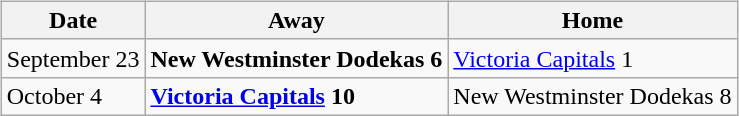<table cellspacing="10">
<tr>
<td valign="top"><br><table class="wikitable">
<tr>
<th>Date</th>
<th>Away</th>
<th>Home</th>
</tr>
<tr>
<td>September 23</td>
<td><strong>New Westminster Dodekas 6</strong></td>
<td><a href='#'>Victoria Capitals</a> 1</td>
</tr>
<tr>
<td>October 4</td>
<td><strong><a href='#'>Victoria Capitals</a> 10</strong></td>
<td>New Westminster Dodekas 8</td>
</tr>
</table>
</td>
</tr>
</table>
